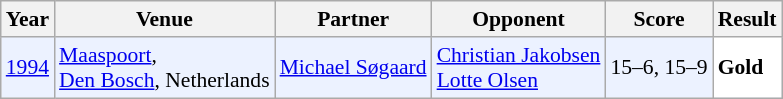<table class="sortable wikitable" style="font-size: 90%;">
<tr>
<th>Year</th>
<th>Venue</th>
<th>Partner</th>
<th>Opponent</th>
<th>Score</th>
<th>Result</th>
</tr>
<tr style="background:#ECF2FF">
<td align="center"><a href='#'>1994</a></td>
<td align="left"><a href='#'>Maaspoort</a>,<br><a href='#'>Den Bosch</a>, Netherlands</td>
<td align="left"> <a href='#'>Michael Søgaard</a></td>
<td align="left"> <a href='#'>Christian Jakobsen</a><br> <a href='#'>Lotte Olsen</a></td>
<td align="left">15–6, 15–9</td>
<td style="text-align:left; background:white"> <strong>Gold</strong></td>
</tr>
</table>
